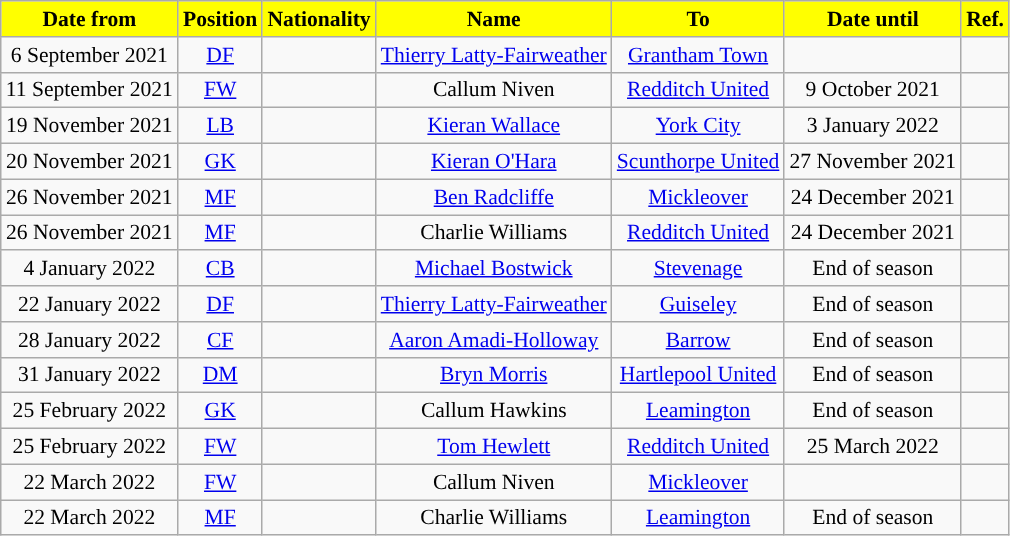<table class="wikitable"  style="text-align:center; font-size:90%; ">
<tr>
<th style="background:yellow;">Date from</th>
<th style="background:yellow;">Position</th>
<th style="background:yellow;">Nationality</th>
<th style="background:yellow;">Name</th>
<th style="background:yellow;">To</th>
<th style="background:yellow;">Date until</th>
<th style="background:yellow;">Ref.</th>
</tr>
<tr>
<td>6 September 2021</td>
<td><a href='#'>DF</a></td>
<td></td>
<td><a href='#'>Thierry Latty-Fairweather</a></td>
<td> <a href='#'>Grantham Town</a></td>
<td></td>
<td></td>
</tr>
<tr>
<td>11 September 2021</td>
<td><a href='#'>FW</a></td>
<td></td>
<td>Callum Niven</td>
<td> <a href='#'>Redditch United</a></td>
<td>9 October 2021</td>
<td></td>
</tr>
<tr>
<td>19 November 2021</td>
<td><a href='#'>LB</a></td>
<td></td>
<td><a href='#'>Kieran Wallace</a></td>
<td> <a href='#'>York City</a></td>
<td>3 January 2022</td>
<td></td>
</tr>
<tr>
<td>20 November 2021</td>
<td><a href='#'>GK</a></td>
<td></td>
<td><a href='#'>Kieran O'Hara</a></td>
<td> <a href='#'>Scunthorpe United</a></td>
<td>27 November 2021</td>
<td></td>
</tr>
<tr>
<td>26 November 2021</td>
<td><a href='#'>MF</a></td>
<td></td>
<td><a href='#'>Ben Radcliffe</a></td>
<td> <a href='#'>Mickleover</a></td>
<td>24 December 2021</td>
<td></td>
</tr>
<tr>
<td>26 November 2021</td>
<td><a href='#'>MF</a></td>
<td></td>
<td>Charlie Williams</td>
<td> <a href='#'>Redditch United</a></td>
<td>24 December 2021</td>
<td></td>
</tr>
<tr>
<td>4 January 2022</td>
<td><a href='#'>CB</a></td>
<td></td>
<td><a href='#'>Michael Bostwick</a></td>
<td> <a href='#'>Stevenage</a></td>
<td>End of season</td>
<td></td>
</tr>
<tr>
<td>22 January 2022</td>
<td><a href='#'>DF</a></td>
<td></td>
<td><a href='#'>Thierry Latty-Fairweather</a></td>
<td> <a href='#'>Guiseley</a></td>
<td>End of season</td>
<td></td>
</tr>
<tr>
<td>28 January 2022</td>
<td><a href='#'>CF</a></td>
<td></td>
<td><a href='#'>Aaron Amadi-Holloway</a></td>
<td> <a href='#'>Barrow</a></td>
<td>End of season</td>
<td></td>
</tr>
<tr>
<td>31 January 2022</td>
<td><a href='#'>DM</a></td>
<td></td>
<td><a href='#'>Bryn Morris</a></td>
<td> <a href='#'>Hartlepool United</a></td>
<td>End of season</td>
<td></td>
</tr>
<tr>
<td>25 February 2022</td>
<td><a href='#'>GK</a></td>
<td></td>
<td>Callum Hawkins</td>
<td> <a href='#'>Leamington</a></td>
<td>End of season</td>
<td></td>
</tr>
<tr>
<td>25 February 2022</td>
<td><a href='#'>FW</a></td>
<td></td>
<td><a href='#'>Tom Hewlett</a></td>
<td> <a href='#'>Redditch United</a></td>
<td>25 March 2022</td>
<td></td>
</tr>
<tr>
<td>22 March 2022</td>
<td><a href='#'>FW</a></td>
<td></td>
<td>Callum Niven</td>
<td> <a href='#'>Mickleover</a></td>
<td></td>
<td></td>
</tr>
<tr>
<td>22 March 2022</td>
<td><a href='#'>MF</a></td>
<td></td>
<td>Charlie Williams</td>
<td> <a href='#'>Leamington</a></td>
<td>End of season</td>
<td></td>
</tr>
</table>
